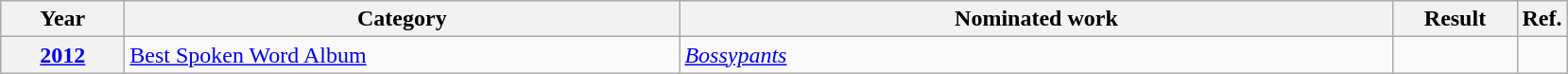<table class=wikitable>
<tr>
<th scope="col" style="width:5em;">Year</th>
<th scope="col" style="width:24em;">Category</th>
<th scope="col" style="width:31em;">Nominated work</th>
<th scope="col" style="width:5em;">Result</th>
<th>Ref.</th>
</tr>
<tr>
<th row=scope style="text-align:center;"><a href='#'>2012</a></th>
<td><a href='#'>Best Spoken Word Album</a></td>
<td><em><a href='#'>Bossypants</a></em></td>
<td></td>
<td style="text-align:center;"></td>
</tr>
</table>
